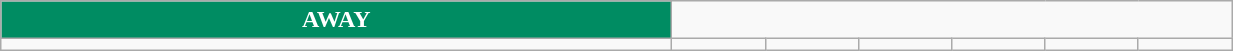<table class="wikitable collapsible collapsed" style="width:65%">
<tr>
<th style="color:#FFFFFF; background:#008C62">AWAY</th>
</tr>
<tr>
<td></td>
<td></td>
<td></td>
<td></td>
<td></td>
<td></td>
<td></td>
</tr>
</table>
